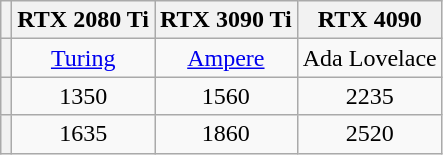<table class="wikitable" style="text-align: center;">
<tr>
<th></th>
<th>RTX 2080 Ti</th>
<th>RTX 3090 Ti</th>
<th>RTX 4090</th>
</tr>
<tr>
<th style="text-align: left;"></th>
<td><a href='#'>Turing</a></td>
<td><a href='#'>Ampere</a></td>
<td>Ada Lovelace</td>
</tr>
<tr>
<th style="text-align: left;"></th>
<td>1350</td>
<td>1560</td>
<td>2235</td>
</tr>
<tr>
<th style="text-align: left;"></th>
<td>1635</td>
<td>1860</td>
<td>2520</td>
</tr>
</table>
